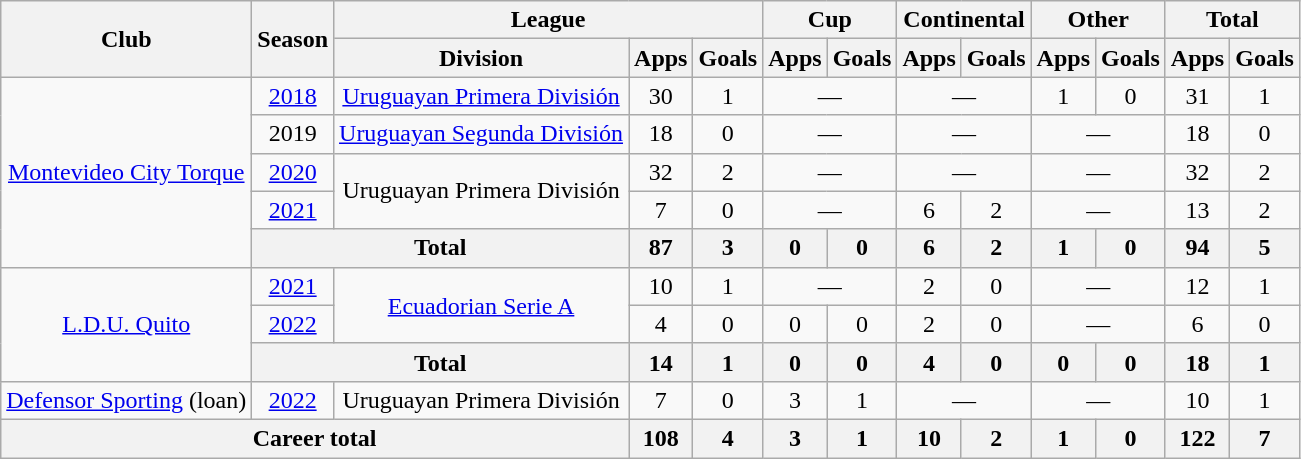<table class="wikitable" Style="text-align: center">
<tr>
<th rowspan="2">Club</th>
<th rowspan="2">Season</th>
<th colspan="3">League</th>
<th colspan="2">Cup</th>
<th colspan="2">Continental</th>
<th colspan="2">Other</th>
<th colspan="2">Total</th>
</tr>
<tr>
<th>Division</th>
<th>Apps</th>
<th>Goals</th>
<th>Apps</th>
<th>Goals</th>
<th>Apps</th>
<th>Goals</th>
<th>Apps</th>
<th>Goals</th>
<th>Apps</th>
<th>Goals</th>
</tr>
<tr>
<td rowspan="5"><a href='#'>Montevideo City Torque</a></td>
<td><a href='#'>2018</a></td>
<td><a href='#'>Uruguayan Primera División</a></td>
<td>30</td>
<td>1</td>
<td colspan="2">—</td>
<td colspan="2">—</td>
<td>1</td>
<td>0</td>
<td>31</td>
<td>1</td>
</tr>
<tr>
<td>2019</td>
<td><a href='#'>Uruguayan Segunda División</a></td>
<td>18</td>
<td>0</td>
<td colspan="2">—</td>
<td colspan="2">—</td>
<td colspan="2">—</td>
<td>18</td>
<td>0</td>
</tr>
<tr>
<td><a href='#'>2020</a></td>
<td rowspan="2">Uruguayan Primera División</td>
<td>32</td>
<td>2</td>
<td colspan="2">—</td>
<td colspan="2">—</td>
<td colspan="2">—</td>
<td>32</td>
<td>2</td>
</tr>
<tr>
<td><a href='#'>2021</a></td>
<td>7</td>
<td>0</td>
<td colspan="2">—</td>
<td>6</td>
<td>2</td>
<td colspan="2">—</td>
<td>13</td>
<td>2</td>
</tr>
<tr>
<th colspan="2">Total</th>
<th>87</th>
<th>3</th>
<th>0</th>
<th>0</th>
<th>6</th>
<th>2</th>
<th>1</th>
<th>0</th>
<th>94</th>
<th>5</th>
</tr>
<tr>
<td rowspan="3"><a href='#'>L.D.U. Quito</a></td>
<td><a href='#'>2021</a></td>
<td rowspan="2"><a href='#'>Ecuadorian Serie A</a></td>
<td>10</td>
<td>1</td>
<td colspan="2">—</td>
<td>2</td>
<td>0</td>
<td colspan="2">—</td>
<td>12</td>
<td>1</td>
</tr>
<tr>
<td><a href='#'>2022</a></td>
<td>4</td>
<td>0</td>
<td>0</td>
<td>0</td>
<td>2</td>
<td>0</td>
<td colspan="2">—</td>
<td>6</td>
<td>0</td>
</tr>
<tr>
<th colspan="2">Total</th>
<th>14</th>
<th>1</th>
<th>0</th>
<th>0</th>
<th>4</th>
<th>0</th>
<th>0</th>
<th>0</th>
<th>18</th>
<th>1</th>
</tr>
<tr>
<td><a href='#'>Defensor Sporting</a> (loan)</td>
<td><a href='#'>2022</a></td>
<td>Uruguayan Primera División</td>
<td>7</td>
<td>0</td>
<td>3</td>
<td>1</td>
<td colspan="2">—</td>
<td colspan="2">—</td>
<td>10</td>
<td>1</td>
</tr>
<tr>
<th colspan="3">Career total</th>
<th>108</th>
<th>4</th>
<th>3</th>
<th>1</th>
<th>10</th>
<th>2</th>
<th>1</th>
<th>0</th>
<th>122</th>
<th>7</th>
</tr>
</table>
